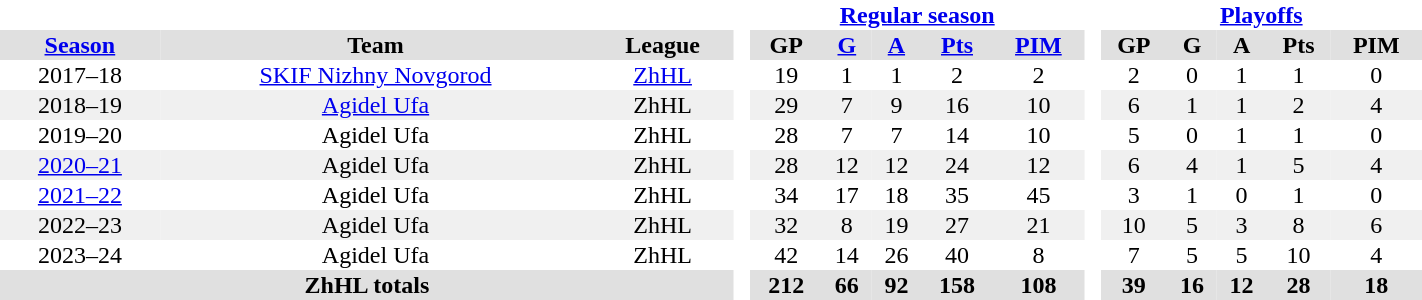<table border="0" cellpadding="1" cellspacing="0" width="75%" style="text-align:center">
<tr>
<th colspan="3" bgcolor="#ffffff"> </th>
<th rowspan="99" bgcolor="#ffffff"> </th>
<th colspan="5"><a href='#'>Regular season</a></th>
<th rowspan="99" bgcolor="#ffffff"> </th>
<th colspan="5"><a href='#'>Playoffs</a></th>
</tr>
<tr bgcolor="#e0e0e0">
<th><a href='#'>Season</a></th>
<th>Team</th>
<th>League</th>
<th>GP</th>
<th><a href='#'>G</a></th>
<th><a href='#'>A</a></th>
<th><a href='#'>Pts</a></th>
<th><a href='#'>PIM</a></th>
<th>GP</th>
<th>G</th>
<th>A</th>
<th>Pts</th>
<th>PIM</th>
</tr>
<tr>
<td>2017–18</td>
<td><a href='#'>SKIF Nizhny Novgorod</a></td>
<td><a href='#'>ZhHL</a></td>
<td>19</td>
<td>1</td>
<td>1</td>
<td>2</td>
<td>2</td>
<td>2</td>
<td>0</td>
<td>1</td>
<td>1</td>
<td>0</td>
</tr>
<tr bgcolor="#f0f0f0">
<td>2018–19</td>
<td><a href='#'>Agidel Ufa</a></td>
<td>ZhHL</td>
<td>29</td>
<td>7</td>
<td>9</td>
<td>16</td>
<td>10</td>
<td>6</td>
<td>1</td>
<td>1</td>
<td>2</td>
<td>4</td>
</tr>
<tr>
<td>2019–20</td>
<td>Agidel Ufa</td>
<td>ZhHL</td>
<td>28</td>
<td>7</td>
<td>7</td>
<td>14</td>
<td>10</td>
<td>5</td>
<td>0</td>
<td>1</td>
<td>1</td>
<td>0</td>
</tr>
<tr bgcolor="#f0f0f0">
<td><a href='#'>2020–21</a></td>
<td>Agidel Ufa</td>
<td>ZhHL</td>
<td>28</td>
<td>12</td>
<td>12</td>
<td>24</td>
<td>12</td>
<td>6</td>
<td>4</td>
<td>1</td>
<td>5</td>
<td>4</td>
</tr>
<tr>
<td><a href='#'>2021–22</a></td>
<td>Agidel Ufa</td>
<td>ZhHL</td>
<td>34</td>
<td>17</td>
<td>18</td>
<td>35</td>
<td>45</td>
<td>3</td>
<td>1</td>
<td>0</td>
<td>1</td>
<td>0</td>
</tr>
<tr bgcolor="#f0f0f0">
<td>2022–23</td>
<td>Agidel Ufa</td>
<td>ZhHL</td>
<td>32</td>
<td>8</td>
<td>19</td>
<td>27</td>
<td>21</td>
<td>10</td>
<td>5</td>
<td>3</td>
<td>8</td>
<td>6</td>
</tr>
<tr>
<td>2023–24</td>
<td>Agidel Ufa</td>
<td>ZhHL</td>
<td>42</td>
<td>14</td>
<td>26</td>
<td>40</td>
<td>8</td>
<td>7</td>
<td>5</td>
<td>5</td>
<td>10</td>
<td>4</td>
</tr>
<tr bgcolor="#e0e0e0">
<th colspan="3">ZhHL totals</th>
<th>212</th>
<th>66</th>
<th>92</th>
<th>158</th>
<th>108</th>
<th>39</th>
<th>16</th>
<th>12</th>
<th>28</th>
<th>18</th>
</tr>
</table>
